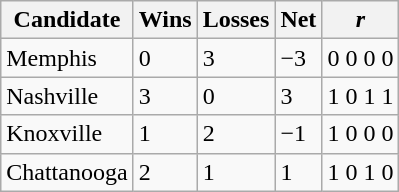<table class="wikitable">
<tr>
<th>Candidate</th>
<th>Wins</th>
<th>Losses</th>
<th>Net</th>
<th><em>r</em></th>
</tr>
<tr>
<td>Memphis</td>
<td>0</td>
<td>3</td>
<td>−3</td>
<td>0 0 0 0</td>
</tr>
<tr>
<td>Nashville</td>
<td>3</td>
<td>0</td>
<td>3</td>
<td>1 0 1 1</td>
</tr>
<tr>
<td>Knoxville</td>
<td>1</td>
<td>2</td>
<td>−1</td>
<td>1 0 0 0</td>
</tr>
<tr>
<td>Chattanooga</td>
<td>2</td>
<td>1</td>
<td>1</td>
<td>1 0 1 0</td>
</tr>
</table>
